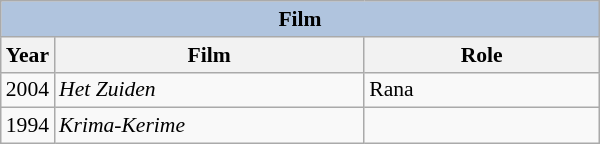<table class="wikitable" style="font-size: 90%;">
<tr>
<th colspan="4" style="background: LightSteelBlue;">Film</th>
</tr>
<tr>
<th>Year</th>
<th width="200">Film</th>
<th width="150">Role</th>
</tr>
<tr>
<td>2004</td>
<td><em>Het Zuiden</em></td>
<td>Rana</td>
</tr>
<tr>
<td>1994</td>
<td><em>Krima-Kerime</em></td>
<td></td>
</tr>
</table>
